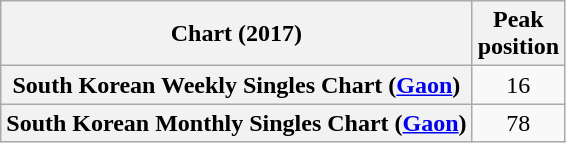<table class="wikitable plainrowheaders" style="text-align:center">
<tr>
<th scope="col">Chart (2017)</th>
<th scope="col">Peak<br>position</th>
</tr>
<tr>
<th scope="row">South Korean Weekly Singles Chart (<a href='#'>Gaon</a>)</th>
<td>16</td>
</tr>
<tr>
<th scope="row">South Korean Monthly Singles Chart (<a href='#'>Gaon</a>)</th>
<td>78</td>
</tr>
</table>
